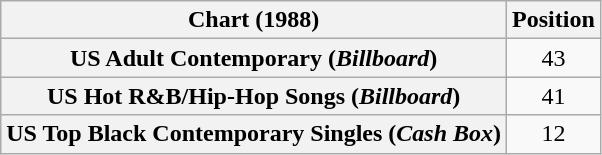<table class="wikitable sortable plainrowheaders" style="text-align:center">
<tr>
<th scope="col">Chart (1988)</th>
<th scope="col">Position</th>
</tr>
<tr>
<th scope="row">US Adult Contemporary (<em>Billboard</em>)</th>
<td>43</td>
</tr>
<tr>
<th scope="row">US Hot R&B/Hip-Hop Songs (<em>Billboard</em>)</th>
<td>41</td>
</tr>
<tr>
<th scope="row">US Top Black Contemporary Singles (<em>Cash Box</em>)</th>
<td>12</td>
</tr>
</table>
